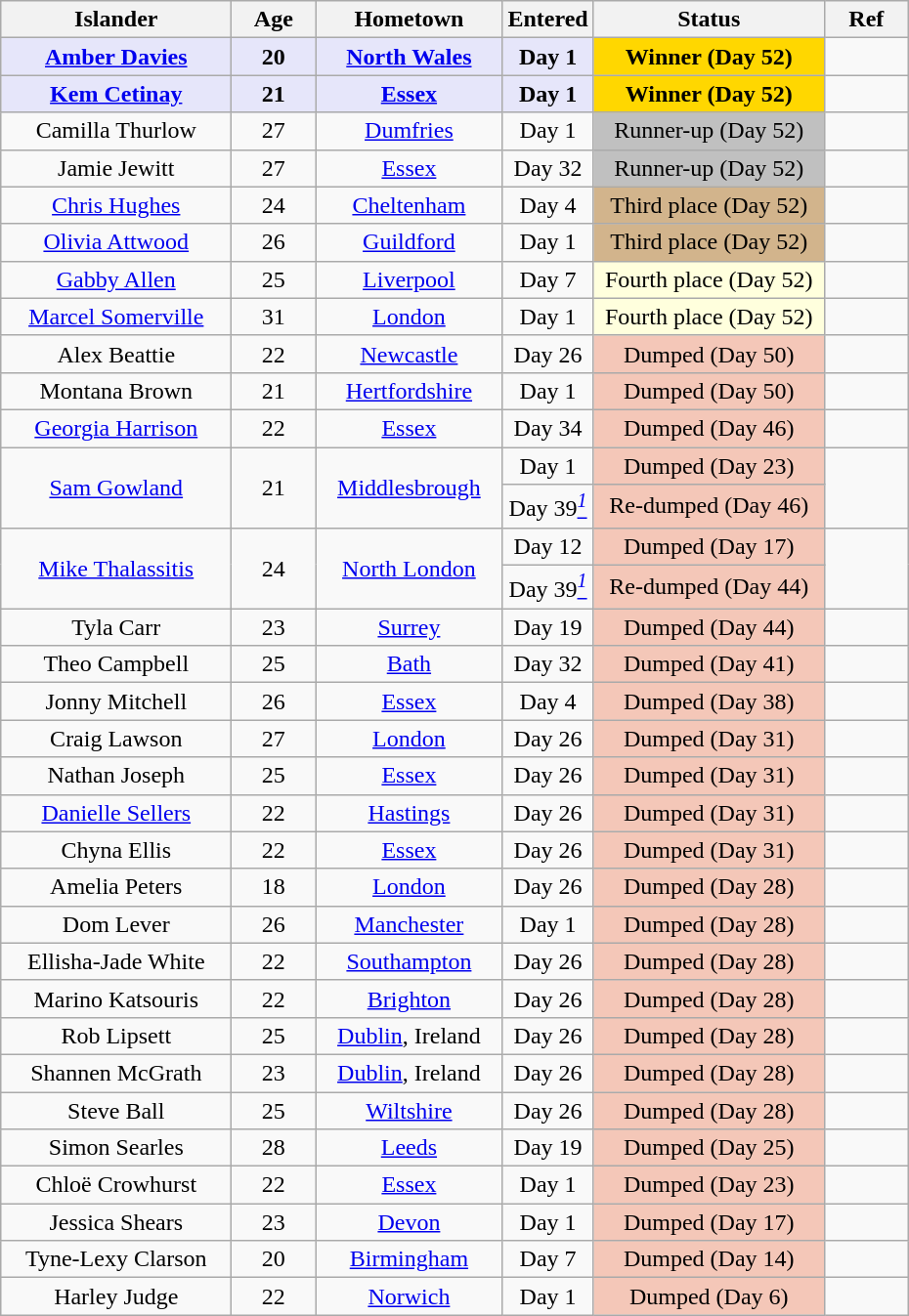<table class="wikitable sortable" style="text-align:center;">
<tr>
<th style="width:150px;"><strong>Islander</strong></th>
<th style="width:50px;"><strong>Age</strong></th>
<th style="width:120px;"><strong>Hometown</strong></th>
<th style="width:50px;"><strong>Entered</strong></th>
<th style="width:150px;"><strong>Status</strong></th>
<th style="width:50px;"><strong>Ref</strong></th>
</tr>
<tr>
<td style="background:lavender;"><strong><a href='#'>Amber Davies</a></strong></td>
<td style="background:lavender;"><strong>20</strong></td>
<td style="background:lavender;"><strong><a href='#'>North Wales</a></strong></td>
<td style="background:lavender;"><strong>Day 1</strong></td>
<td style="background:gold;"><strong>Winner (Day 52)</strong></td>
<td></td>
</tr>
<tr>
<td style="background:lavender;"><strong><a href='#'>Kem Cetinay</a></strong></td>
<td style="background:lavender;"><strong>21</strong></td>
<td style="background:lavender;"><strong><a href='#'>Essex</a></strong></td>
<td style="background:lavender;"><strong>Day 1</strong></td>
<td style="background:gold;"><strong>Winner (Day 52)</strong></td>
<td></td>
</tr>
<tr>
<td>Camilla Thurlow</td>
<td>27</td>
<td><a href='#'>Dumfries</a></td>
<td>Day 1</td>
<td style="background:silver;">Runner-up (Day 52)</td>
<td></td>
</tr>
<tr>
<td>Jamie Jewitt</td>
<td>27</td>
<td><a href='#'>Essex</a></td>
<td>Day 32</td>
<td style="background:silver;">Runner-up (Day 52)</td>
<td></td>
</tr>
<tr>
<td><a href='#'>Chris Hughes</a></td>
<td>24</td>
<td><a href='#'>Cheltenham</a></td>
<td>Day 4</td>
<td style="background:tan;">Third place (Day 52)</td>
<td></td>
</tr>
<tr>
<td><a href='#'>Olivia Attwood</a></td>
<td>26</td>
<td><a href='#'>Guildford</a></td>
<td>Day 1</td>
<td style="background:tan;">Third place (Day 52)</td>
<td></td>
</tr>
<tr>
<td><a href='#'>Gabby Allen</a></td>
<td>25</td>
<td><a href='#'>Liverpool</a></td>
<td>Day 7</td>
<td style="background:#FFFFDD;">Fourth place (Day 52)</td>
<td></td>
</tr>
<tr>
<td><a href='#'>Marcel Somerville</a></td>
<td>31</td>
<td><a href='#'>London</a></td>
<td>Day 1</td>
<td style="background:#FFFFDD;">Fourth place (Day 52)</td>
<td></td>
</tr>
<tr>
<td>Alex Beattie</td>
<td>22</td>
<td><a href='#'>Newcastle</a></td>
<td>Day 26</td>
<td style="background:#f4c7b8;">Dumped (Day 50)</td>
<td></td>
</tr>
<tr>
<td>Montana Brown</td>
<td>21</td>
<td><a href='#'>Hertfordshire</a></td>
<td>Day 1</td>
<td style="background:#f4c7b8;">Dumped (Day 50)</td>
<td></td>
</tr>
<tr>
<td><a href='#'>Georgia Harrison</a></td>
<td>22</td>
<td><a href='#'>Essex</a></td>
<td>Day 34</td>
<td style="background:#f4c7b8;">Dumped (Day 46)</td>
<td></td>
</tr>
<tr>
<td rowspan="2"><a href='#'>Sam Gowland</a></td>
<td rowspan="2">21</td>
<td rowspan="2"><a href='#'>Middlesbrough</a></td>
<td>Day 1</td>
<td style="background:#f4c7b8;">Dumped (Day 23)</td>
<td rowspan="2"></td>
</tr>
<tr>
<td>Day 39<em><a href='#'><sup>1</sup></a></em></td>
<td style="background:#f4c7b8;">Re-dumped (Day 46)</td>
</tr>
<tr>
<td rowspan="2"><a href='#'>Mike Thalassitis</a></td>
<td rowspan="2">24</td>
<td rowspan="2"><a href='#'>North London</a></td>
<td>Day 12</td>
<td style="background:#f4c7b8;">Dumped (Day 17)</td>
<td rowspan="2"></td>
</tr>
<tr>
<td>Day 39<em><a href='#'><sup>1</sup></a></em></td>
<td style="background:#f4c7b8;">Re-dumped (Day 44)</td>
</tr>
<tr>
<td>Tyla Carr</td>
<td>23</td>
<td><a href='#'>Surrey</a></td>
<td>Day 19</td>
<td style="background:#f4c7b8;">Dumped (Day 44)</td>
<td></td>
</tr>
<tr>
<td>Theo Campbell</td>
<td>25</td>
<td><a href='#'>Bath</a></td>
<td>Day 32</td>
<td style="background:#f4c7b8;">Dumped (Day 41)</td>
<td></td>
</tr>
<tr>
<td>Jonny Mitchell</td>
<td>26</td>
<td><a href='#'>Essex</a></td>
<td>Day 4</td>
<td style="background:#f4c7b8;">Dumped (Day 38)</td>
<td></td>
</tr>
<tr>
<td>Craig Lawson</td>
<td>27</td>
<td><a href='#'>London</a></td>
<td>Day 26</td>
<td style="background:#f4c7b8;">Dumped (Day 31)</td>
<td></td>
</tr>
<tr>
<td>Nathan Joseph</td>
<td>25</td>
<td><a href='#'>Essex</a></td>
<td>Day 26</td>
<td style="background:#f4c7b8;">Dumped (Day 31)</td>
<td></td>
</tr>
<tr>
<td><a href='#'>Danielle Sellers</a></td>
<td>22</td>
<td><a href='#'>Hastings</a></td>
<td>Day 26</td>
<td style="background:#f4c7b8;">Dumped (Day 31)</td>
<td></td>
</tr>
<tr>
<td>Chyna Ellis</td>
<td>22</td>
<td><a href='#'>Essex</a></td>
<td>Day 26</td>
<td style="background:#f4c7b8;">Dumped (Day 31)</td>
<td></td>
</tr>
<tr>
<td>Amelia Peters</td>
<td>18</td>
<td><a href='#'>London</a></td>
<td>Day 26</td>
<td style="background:#f4c7b8;">Dumped (Day 28)</td>
<td></td>
</tr>
<tr>
<td>Dom Lever</td>
<td>26</td>
<td><a href='#'>Manchester</a></td>
<td>Day 1</td>
<td style="background:#f4c7b8;">Dumped (Day 28)</td>
<td></td>
</tr>
<tr>
<td>Ellisha-Jade White</td>
<td>22</td>
<td><a href='#'>Southampton</a></td>
<td>Day 26</td>
<td style="background:#f4c7b8;">Dumped (Day 28)</td>
<td></td>
</tr>
<tr>
<td>Marino Katsouris</td>
<td>22</td>
<td><a href='#'>Brighton</a></td>
<td>Day 26</td>
<td style="background:#f4c7b8;">Dumped (Day 28)</td>
<td></td>
</tr>
<tr>
<td>Rob Lipsett</td>
<td>25</td>
<td><a href='#'>Dublin</a>, Ireland</td>
<td>Day 26</td>
<td style="background:#f4c7b8;">Dumped (Day 28)</td>
<td></td>
</tr>
<tr>
<td>Shannen McGrath</td>
<td>23</td>
<td><a href='#'>Dublin</a>, Ireland</td>
<td>Day 26</td>
<td style="background:#f4c7b8;">Dumped (Day 28)</td>
<td></td>
</tr>
<tr>
<td>Steve Ball</td>
<td>25</td>
<td><a href='#'>Wiltshire</a></td>
<td>Day 26</td>
<td style="background:#f4c7b8;">Dumped (Day 28)</td>
<td></td>
</tr>
<tr>
<td>Simon Searles</td>
<td>28</td>
<td><a href='#'>Leeds</a></td>
<td>Day 19</td>
<td style="background:#f4c7b8;">Dumped (Day 25)</td>
<td></td>
</tr>
<tr>
<td>Chloë Crowhurst</td>
<td>22</td>
<td><a href='#'>Essex</a></td>
<td>Day 1</td>
<td style="background:#f4c7b8;">Dumped (Day 23)</td>
<td></td>
</tr>
<tr>
<td>Jessica Shears</td>
<td>23</td>
<td><a href='#'>Devon</a></td>
<td>Day 1</td>
<td style="background:#f4c7b8;">Dumped (Day 17)</td>
<td></td>
</tr>
<tr>
<td>Tyne-Lexy Clarson</td>
<td>20</td>
<td><a href='#'>Birmingham</a></td>
<td>Day 7</td>
<td style="background:#f4c7b8;">Dumped (Day 14)</td>
<td></td>
</tr>
<tr>
<td>Harley Judge</td>
<td>22</td>
<td><a href='#'>Norwich</a></td>
<td>Day 1</td>
<td style="background:#f4c7b8;">Dumped (Day 6)</td>
<td></td>
</tr>
</table>
